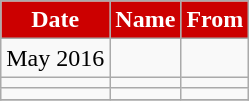<table class="wikitable sortable">
<tr>
<th style="background:#CC0000; color:white;">Date</th>
<th style="background:#CC0000; color:white;">Name</th>
<th style="background:#CC0000; color:white;">From</th>
</tr>
<tr>
<td>May 2016</td>
<td></td>
<td></td>
</tr>
<tr>
<td></td>
<td></td>
<td></td>
</tr>
<tr>
<td></td>
<td></td>
<td></td>
</tr>
<tr>
</tr>
</table>
